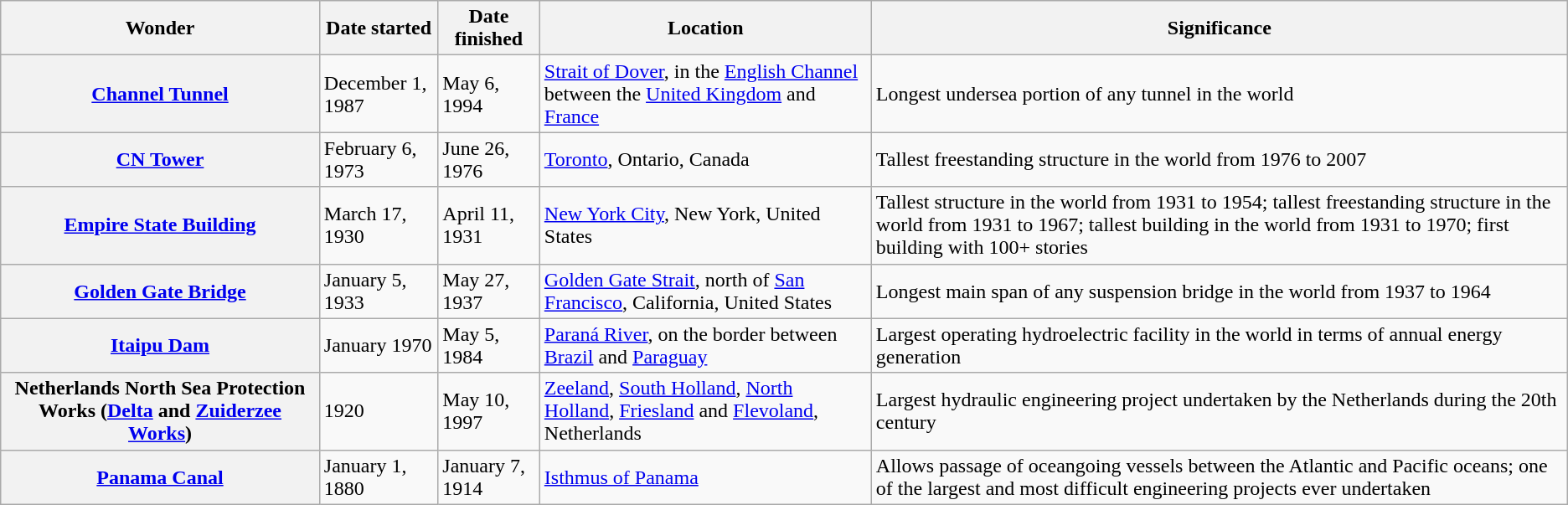<table class="wikitable plainrowheaders sortable">
<tr>
<th scope="col">Wonder</th>
<th scope="col">Date started</th>
<th scope="col">Date finished</th>
<th scope="col">Location</th>
<th scope="col">Significance</th>
</tr>
<tr>
<th scope="row"><a href='#'>Channel Tunnel</a></th>
<td data-sort-value="1987-12-01">December 1, 1987</td>
<td data-sort-value="1994-05-06">May 6, 1994</td>
<td><a href='#'>Strait of Dover</a>, in the <a href='#'>English Channel</a> between the <a href='#'>United Kingdom</a> and <a href='#'>France</a></td>
<td>Longest undersea portion of any tunnel in the world</td>
</tr>
<tr>
<th scope="row"><a href='#'>CN Tower</a></th>
<td data-sort-value="1973-02-06">February 6, 1973</td>
<td data-sort-value="1976-06-26">June 26, 1976</td>
<td><a href='#'>Toronto</a>, Ontario, Canada</td>
<td>Tallest freestanding structure in the world from 1976 to 2007 </td>
</tr>
<tr>
<th scope="row"><a href='#'>Empire State Building</a></th>
<td data-sort-value="1930-03-17">March 17, 1930</td>
<td data-sort-value="1931-04-11">April 11, 1931</td>
<td><a href='#'>New York City</a>, New York, United States</td>
<td>Tallest structure in the world from 1931 to 1954; tallest freestanding structure in the world from 1931 to 1967; tallest building in the world from 1931 to 1970; first building with 100+ stories</td>
</tr>
<tr>
<th scope="row"><a href='#'>Golden Gate Bridge</a></th>
<td data-sort-value="1933-01-05">January 5, 1933</td>
<td data-sort-value="1937-05-27">May 27, 1937</td>
<td><a href='#'>Golden Gate Strait</a>, north of <a href='#'>San Francisco</a>, California, United States</td>
<td>Longest main span of any suspension bridge in the world from 1937 to 1964</td>
</tr>
<tr>
<th scope="row"><a href='#'>Itaipu Dam</a></th>
<td data-sort-value="1970-01-01">January 1970</td>
<td data-sort-value="1984-05-05">May 5, 1984</td>
<td><a href='#'>Paraná River</a>, on the border between <a href='#'>Brazil</a> and <a href='#'>Paraguay</a></td>
<td>Largest operating hydroelectric facility in the world in terms of annual energy generation</td>
</tr>
<tr>
<th scope="row">Netherlands North Sea Protection Works (<a href='#'>Delta</a> and <a href='#'>Zuiderzee Works</a>)</th>
<td data-sort-value="1920-01-01">1920</td>
<td data-sort-value="1997-05-10">May 10, 1997</td>
<td><a href='#'>Zeeland</a>, <a href='#'>South Holland</a>, <a href='#'>North Holland</a>, <a href='#'>Friesland</a> and <a href='#'>Flevoland</a>, Netherlands</td>
<td>Largest hydraulic engineering project undertaken by the Netherlands during the 20th century</td>
</tr>
<tr>
<th scope="row"><a href='#'>Panama Canal</a></th>
<td data-sort-value="1880-01-01">January 1, 1880</td>
<td data-sort-value="1914-01-07">January 7, 1914</td>
<td><a href='#'>Isthmus of Panama</a></td>
<td>Allows passage of oceangoing vessels between the Atlantic and Pacific oceans; one of the largest and most difficult engineering projects ever undertaken</td>
</tr>
</table>
